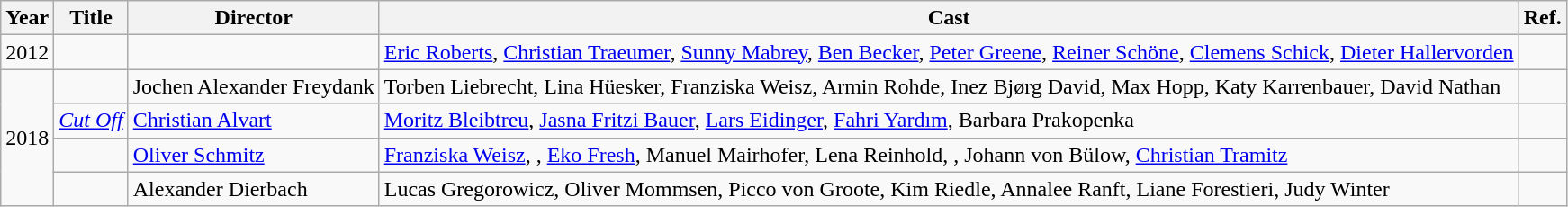<table class="wikitable sortable">
<tr>
<th>Year</th>
<th>Title</th>
<th>Director</th>
<th>Cast</th>
<th>Ref.</th>
</tr>
<tr>
<td>2012</td>
<td><em></em></td>
<td></td>
<td><a href='#'>Eric Roberts</a>, <a href='#'>Christian Traeumer</a>, <a href='#'>Sunny Mabrey</a>, <a href='#'>Ben Becker</a>, <a href='#'>Peter Greene</a>, <a href='#'>Reiner Schöne</a>, <a href='#'>Clemens Schick</a>, <a href='#'>Dieter Hallervorden</a></td>
<td></td>
</tr>
<tr>
<td rowspan="4">2018</td>
<td></td>
<td>Jochen Alexander Freydank</td>
<td>Torben Liebrecht, Lina Hüesker, Franziska Weisz, Armin Rohde, Inez Bjørg David, Max Hopp, Katy Karrenbauer, David Nathan</td>
<td></td>
</tr>
<tr>
<td><em><a href='#'>Cut Off</a></em></td>
<td><a href='#'>Christian Alvart</a></td>
<td><a href='#'>Moritz Bleibtreu</a>, <a href='#'>Jasna Fritzi Bauer</a>, <a href='#'>Lars Eidinger</a>, <a href='#'>Fahri Yardım</a>, Barbara Prakopenka</td>
<td></td>
</tr>
<tr>
<td><em></em></td>
<td><a href='#'>Oliver Schmitz</a></td>
<td><a href='#'>Franziska Weisz</a>, , <a href='#'>Eko Fresh</a>, Manuel Mairhofer, Lena Reinhold, , Johann von Bülow, <a href='#'>Christian Tramitz</a></td>
<td></td>
</tr>
<tr>
<td></td>
<td>Alexander Dierbach</td>
<td>Lucas Gregorowicz, Oliver Mommsen, Picco von Groote, Kim Riedle, Annalee Ranft, Liane Forestieri, Judy Winter</td>
<td></td>
</tr>
</table>
